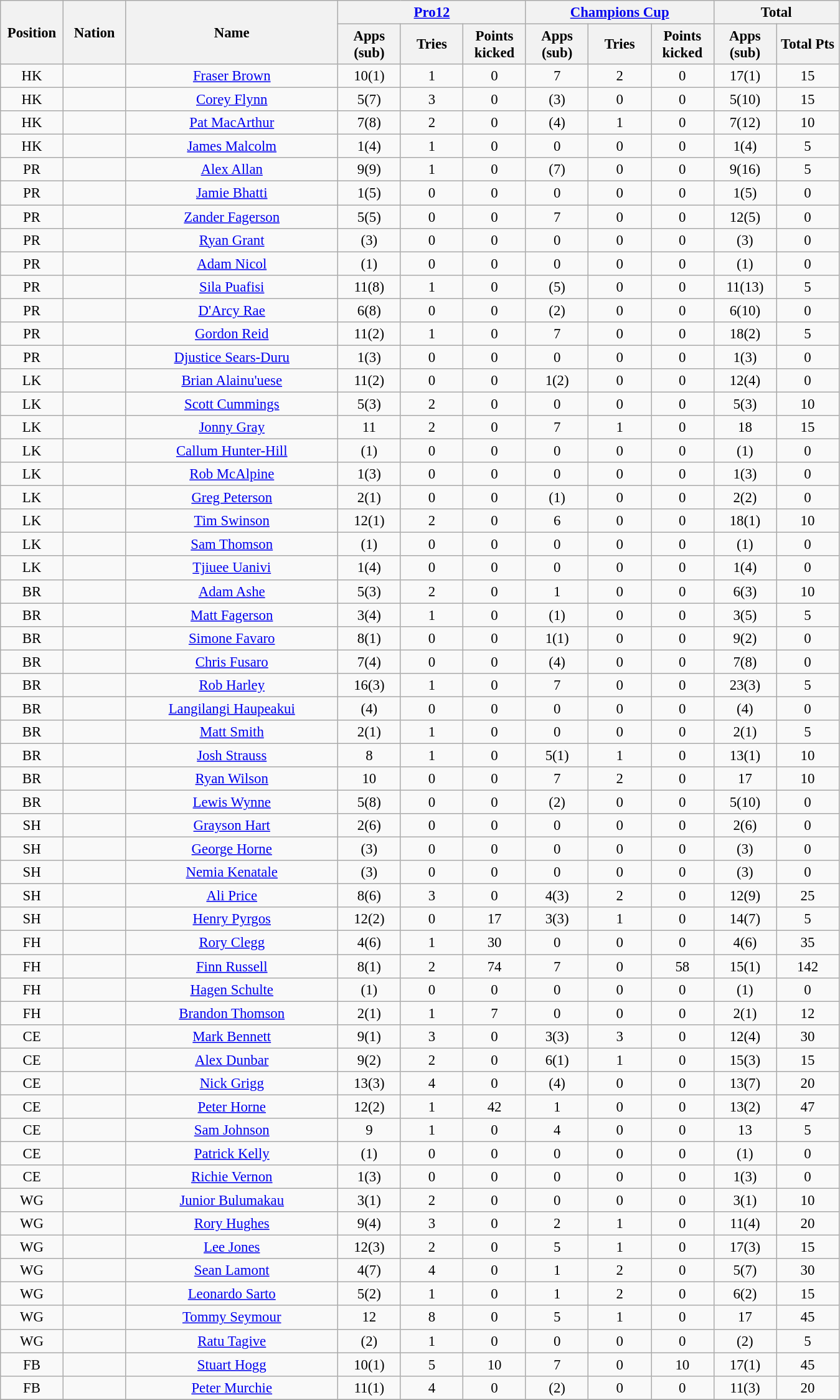<table class="wikitable" style="font-size: 95%; text-align: center;">
<tr>
<th rowspan=2 width=60>Position</th>
<th rowspan=2 width=60>Nation</th>
<th rowspan=2 width=220>Name</th>
<th colspan=3 width=150><a href='#'>Pro12</a></th>
<th colspan=3 width=150><a href='#'>Champions Cup</a></th>
<th colspan=2>Total</th>
</tr>
<tr>
<th rowspan=1 style="width:60px;">Apps<br>(sub)</th>
<th rowspan=1 style="width:60px;">Tries</th>
<th rowspan=1 style="width:60px;">Points<br>kicked</th>
<th rowspan=1 style="width:60px;">Apps<br>(sub)</th>
<th rowspan=1 style="width:60px;">Tries</th>
<th rowspan=1 style="width:60px;">Points<br>kicked</th>
<th rowspan=1 style="width:60px;">Apps<br>(sub)</th>
<th rowspan=1 style="width:60px;">Total Pts</th>
</tr>
<tr>
<td>HK</td>
<td></td>
<td><a href='#'>Fraser Brown</a></td>
<td>10(1)</td>
<td>1</td>
<td>0</td>
<td>7</td>
<td>2</td>
<td>0</td>
<td>17(1)</td>
<td>15</td>
</tr>
<tr>
<td>HK</td>
<td></td>
<td><a href='#'>Corey Flynn</a></td>
<td>5(7)</td>
<td>3</td>
<td>0</td>
<td>(3)</td>
<td>0</td>
<td>0</td>
<td>5(10)</td>
<td>15</td>
</tr>
<tr>
<td>HK</td>
<td></td>
<td><a href='#'>Pat MacArthur</a></td>
<td>7(8)</td>
<td>2</td>
<td>0</td>
<td>(4)</td>
<td>1</td>
<td>0</td>
<td>7(12)</td>
<td>10</td>
</tr>
<tr>
<td>HK</td>
<td></td>
<td><a href='#'>James Malcolm</a></td>
<td>1(4)</td>
<td>1</td>
<td>0</td>
<td>0</td>
<td>0</td>
<td>0</td>
<td>1(4)</td>
<td>5</td>
</tr>
<tr>
<td>PR</td>
<td></td>
<td><a href='#'>Alex Allan</a></td>
<td>9(9)</td>
<td>1</td>
<td>0</td>
<td>(7)</td>
<td>0</td>
<td>0</td>
<td>9(16)</td>
<td>5</td>
</tr>
<tr>
<td>PR</td>
<td></td>
<td><a href='#'>Jamie Bhatti</a></td>
<td>1(5)</td>
<td>0</td>
<td>0</td>
<td>0</td>
<td>0</td>
<td>0</td>
<td>1(5)</td>
<td>0</td>
</tr>
<tr>
<td>PR</td>
<td></td>
<td><a href='#'>Zander Fagerson</a></td>
<td>5(5)</td>
<td>0</td>
<td>0</td>
<td>7</td>
<td>0</td>
<td>0</td>
<td>12(5)</td>
<td>0</td>
</tr>
<tr>
<td>PR</td>
<td></td>
<td><a href='#'>Ryan Grant</a></td>
<td>(3)</td>
<td>0</td>
<td>0</td>
<td>0</td>
<td>0</td>
<td>0</td>
<td>(3)</td>
<td>0</td>
</tr>
<tr>
<td>PR</td>
<td></td>
<td><a href='#'>Adam Nicol</a></td>
<td>(1)</td>
<td>0</td>
<td>0</td>
<td>0</td>
<td>0</td>
<td>0</td>
<td>(1)</td>
<td>0</td>
</tr>
<tr>
<td>PR</td>
<td></td>
<td><a href='#'>Sila Puafisi</a></td>
<td>11(8)</td>
<td>1</td>
<td>0</td>
<td>(5)</td>
<td>0</td>
<td>0</td>
<td>11(13)</td>
<td>5</td>
</tr>
<tr>
<td>PR</td>
<td></td>
<td><a href='#'>D'Arcy Rae</a></td>
<td>6(8)</td>
<td>0</td>
<td>0</td>
<td>(2)</td>
<td>0</td>
<td>0</td>
<td>6(10)</td>
<td>0</td>
</tr>
<tr>
<td>PR</td>
<td></td>
<td><a href='#'>Gordon Reid</a></td>
<td>11(2)</td>
<td>1</td>
<td>0</td>
<td>7</td>
<td>0</td>
<td>0</td>
<td>18(2)</td>
<td>5</td>
</tr>
<tr>
<td>PR</td>
<td></td>
<td><a href='#'>Djustice Sears-Duru</a></td>
<td>1(3)</td>
<td>0</td>
<td>0</td>
<td>0</td>
<td>0</td>
<td>0</td>
<td>1(3)</td>
<td>0</td>
</tr>
<tr>
<td>LK</td>
<td></td>
<td><a href='#'>Brian Alainu'uese</a></td>
<td>11(2)</td>
<td>0</td>
<td>0</td>
<td>1(2)</td>
<td>0</td>
<td>0</td>
<td>12(4)</td>
<td>0</td>
</tr>
<tr>
<td>LK</td>
<td></td>
<td><a href='#'>Scott Cummings</a></td>
<td>5(3)</td>
<td>2</td>
<td>0</td>
<td>0</td>
<td>0</td>
<td>0</td>
<td>5(3)</td>
<td>10</td>
</tr>
<tr>
<td>LK</td>
<td></td>
<td><a href='#'>Jonny Gray</a></td>
<td>11</td>
<td>2</td>
<td>0</td>
<td>7</td>
<td>1</td>
<td>0</td>
<td>18</td>
<td>15</td>
</tr>
<tr>
<td>LK</td>
<td></td>
<td><a href='#'>Callum Hunter-Hill</a></td>
<td>(1)</td>
<td>0</td>
<td>0</td>
<td>0</td>
<td>0</td>
<td>0</td>
<td>(1)</td>
<td>0</td>
</tr>
<tr>
<td>LK</td>
<td></td>
<td><a href='#'>Rob McAlpine</a></td>
<td>1(3)</td>
<td>0</td>
<td>0</td>
<td>0</td>
<td>0</td>
<td>0</td>
<td>1(3)</td>
<td>0</td>
</tr>
<tr>
<td>LK</td>
<td></td>
<td><a href='#'>Greg Peterson</a></td>
<td>2(1)</td>
<td>0</td>
<td>0</td>
<td>(1)</td>
<td>0</td>
<td>0</td>
<td>2(2)</td>
<td>0</td>
</tr>
<tr>
<td>LK</td>
<td></td>
<td><a href='#'>Tim Swinson</a></td>
<td>12(1)</td>
<td>2</td>
<td>0</td>
<td>6</td>
<td>0</td>
<td>0</td>
<td>18(1)</td>
<td>10</td>
</tr>
<tr>
<td>LK</td>
<td></td>
<td><a href='#'>Sam Thomson</a></td>
<td>(1)</td>
<td>0</td>
<td>0</td>
<td>0</td>
<td>0</td>
<td>0</td>
<td>(1)</td>
<td>0</td>
</tr>
<tr>
<td>LK</td>
<td></td>
<td><a href='#'>Tjiuee Uanivi</a></td>
<td>1(4)</td>
<td>0</td>
<td>0</td>
<td>0</td>
<td>0</td>
<td>0</td>
<td>1(4)</td>
<td>0</td>
</tr>
<tr>
<td>BR</td>
<td></td>
<td><a href='#'>Adam Ashe</a></td>
<td>5(3)</td>
<td>2</td>
<td>0</td>
<td>1</td>
<td>0</td>
<td>0</td>
<td>6(3)</td>
<td>10</td>
</tr>
<tr>
<td>BR</td>
<td></td>
<td><a href='#'>Matt Fagerson</a></td>
<td>3(4)</td>
<td>1</td>
<td>0</td>
<td>(1)</td>
<td>0</td>
<td>0</td>
<td>3(5)</td>
<td>5</td>
</tr>
<tr>
<td>BR</td>
<td></td>
<td><a href='#'>Simone Favaro</a></td>
<td>8(1)</td>
<td>0</td>
<td>0</td>
<td>1(1)</td>
<td>0</td>
<td>0</td>
<td>9(2)</td>
<td>0</td>
</tr>
<tr>
<td>BR</td>
<td></td>
<td><a href='#'>Chris Fusaro</a></td>
<td>7(4)</td>
<td>0</td>
<td>0</td>
<td>(4)</td>
<td>0</td>
<td>0</td>
<td>7(8)</td>
<td>0</td>
</tr>
<tr>
<td>BR</td>
<td></td>
<td><a href='#'>Rob Harley</a></td>
<td>16(3)</td>
<td>1</td>
<td>0</td>
<td>7</td>
<td>0</td>
<td>0</td>
<td>23(3)</td>
<td>5</td>
</tr>
<tr>
<td>BR</td>
<td></td>
<td><a href='#'>Langilangi Haupeakui</a></td>
<td>(4)</td>
<td>0</td>
<td>0</td>
<td>0</td>
<td>0</td>
<td>0</td>
<td>(4)</td>
<td>0</td>
</tr>
<tr>
<td>BR</td>
<td></td>
<td><a href='#'>Matt Smith</a></td>
<td>2(1)</td>
<td>1</td>
<td>0</td>
<td>0</td>
<td>0</td>
<td>0</td>
<td>2(1)</td>
<td>5</td>
</tr>
<tr>
<td>BR</td>
<td></td>
<td><a href='#'>Josh Strauss</a></td>
<td>8</td>
<td>1</td>
<td>0</td>
<td>5(1)</td>
<td>1</td>
<td>0</td>
<td>13(1)</td>
<td>10</td>
</tr>
<tr>
<td>BR</td>
<td></td>
<td><a href='#'>Ryan Wilson</a></td>
<td>10</td>
<td>0</td>
<td>0</td>
<td>7</td>
<td>2</td>
<td>0</td>
<td>17</td>
<td>10</td>
</tr>
<tr>
<td>BR</td>
<td></td>
<td><a href='#'>Lewis Wynne</a></td>
<td>5(8)</td>
<td>0</td>
<td>0</td>
<td>(2)</td>
<td>0</td>
<td>0</td>
<td>5(10)</td>
<td>0</td>
</tr>
<tr>
<td>SH</td>
<td></td>
<td><a href='#'>Grayson Hart</a></td>
<td>2(6)</td>
<td>0</td>
<td>0</td>
<td>0</td>
<td>0</td>
<td>0</td>
<td>2(6)</td>
<td>0</td>
</tr>
<tr>
<td>SH</td>
<td></td>
<td><a href='#'>George Horne</a></td>
<td>(3)</td>
<td>0</td>
<td>0</td>
<td>0</td>
<td>0</td>
<td>0</td>
<td>(3)</td>
<td>0</td>
</tr>
<tr>
<td>SH</td>
<td></td>
<td><a href='#'>Nemia Kenatale</a></td>
<td>(3)</td>
<td>0</td>
<td>0</td>
<td>0</td>
<td>0</td>
<td>0</td>
<td>(3)</td>
<td>0</td>
</tr>
<tr>
<td>SH</td>
<td></td>
<td><a href='#'>Ali Price</a></td>
<td>8(6)</td>
<td>3</td>
<td>0</td>
<td>4(3)</td>
<td>2</td>
<td>0</td>
<td>12(9)</td>
<td>25</td>
</tr>
<tr>
<td>SH</td>
<td></td>
<td><a href='#'>Henry Pyrgos</a></td>
<td>12(2)</td>
<td>0</td>
<td>17</td>
<td>3(3)</td>
<td>1</td>
<td>0</td>
<td>14(7)</td>
<td>5</td>
</tr>
<tr>
<td>FH</td>
<td></td>
<td><a href='#'>Rory Clegg</a></td>
<td>4(6)</td>
<td>1</td>
<td>30</td>
<td>0</td>
<td>0</td>
<td>0</td>
<td>4(6)</td>
<td>35</td>
</tr>
<tr>
<td>FH</td>
<td></td>
<td><a href='#'>Finn Russell</a></td>
<td>8(1)</td>
<td>2</td>
<td>74</td>
<td>7</td>
<td>0</td>
<td>58</td>
<td>15(1)</td>
<td>142</td>
</tr>
<tr>
<td>FH</td>
<td></td>
<td><a href='#'>Hagen Schulte</a></td>
<td>(1)</td>
<td>0</td>
<td>0</td>
<td>0</td>
<td>0</td>
<td>0</td>
<td>(1)</td>
<td>0</td>
</tr>
<tr>
<td>FH</td>
<td></td>
<td><a href='#'>Brandon Thomson</a></td>
<td>2(1)</td>
<td>1</td>
<td>7</td>
<td>0</td>
<td>0</td>
<td>0</td>
<td>2(1)</td>
<td>12</td>
</tr>
<tr>
<td>CE</td>
<td></td>
<td><a href='#'>Mark Bennett</a></td>
<td>9(1)</td>
<td>3</td>
<td>0</td>
<td>3(3)</td>
<td>3</td>
<td>0</td>
<td>12(4)</td>
<td>30</td>
</tr>
<tr>
<td>CE</td>
<td></td>
<td><a href='#'>Alex Dunbar</a></td>
<td>9(2)</td>
<td>2</td>
<td>0</td>
<td>6(1)</td>
<td>1</td>
<td>0</td>
<td>15(3)</td>
<td>15</td>
</tr>
<tr>
<td>CE</td>
<td></td>
<td><a href='#'>Nick Grigg</a></td>
<td>13(3)</td>
<td>4</td>
<td>0</td>
<td>(4)</td>
<td>0</td>
<td>0</td>
<td>13(7)</td>
<td>20</td>
</tr>
<tr>
<td>CE</td>
<td></td>
<td><a href='#'>Peter Horne</a></td>
<td>12(2)</td>
<td>1</td>
<td>42</td>
<td>1</td>
<td>0</td>
<td>0</td>
<td>13(2)</td>
<td>47</td>
</tr>
<tr>
<td>CE</td>
<td></td>
<td><a href='#'>Sam Johnson</a></td>
<td>9</td>
<td>1</td>
<td>0</td>
<td>4</td>
<td>0</td>
<td>0</td>
<td>13</td>
<td>5</td>
</tr>
<tr>
<td>CE</td>
<td></td>
<td><a href='#'>Patrick Kelly</a></td>
<td>(1)</td>
<td>0</td>
<td>0</td>
<td>0</td>
<td>0</td>
<td>0</td>
<td>(1)</td>
<td>0</td>
</tr>
<tr>
<td>CE</td>
<td></td>
<td><a href='#'>Richie Vernon</a></td>
<td>1(3)</td>
<td>0</td>
<td>0</td>
<td>0</td>
<td>0</td>
<td>0</td>
<td>1(3)</td>
<td>0</td>
</tr>
<tr>
<td>WG</td>
<td></td>
<td><a href='#'>Junior Bulumakau</a></td>
<td>3(1)</td>
<td>2</td>
<td>0</td>
<td>0</td>
<td>0</td>
<td>0</td>
<td>3(1)</td>
<td>10</td>
</tr>
<tr>
<td>WG</td>
<td></td>
<td><a href='#'>Rory Hughes</a></td>
<td>9(4)</td>
<td>3</td>
<td>0</td>
<td>2</td>
<td>1</td>
<td>0</td>
<td>11(4)</td>
<td>20</td>
</tr>
<tr>
<td>WG</td>
<td></td>
<td><a href='#'>Lee Jones</a></td>
<td>12(3)</td>
<td>2</td>
<td>0</td>
<td>5</td>
<td>1</td>
<td>0</td>
<td>17(3)</td>
<td>15</td>
</tr>
<tr>
<td>WG</td>
<td></td>
<td><a href='#'>Sean Lamont</a></td>
<td>4(7)</td>
<td>4</td>
<td>0</td>
<td>1</td>
<td>2</td>
<td>0</td>
<td>5(7)</td>
<td>30</td>
</tr>
<tr>
<td>WG</td>
<td></td>
<td><a href='#'>Leonardo Sarto</a></td>
<td>5(2)</td>
<td>1</td>
<td>0</td>
<td>1</td>
<td>2</td>
<td>0</td>
<td>6(2)</td>
<td>15</td>
</tr>
<tr>
<td>WG</td>
<td></td>
<td><a href='#'>Tommy Seymour</a></td>
<td>12</td>
<td>8</td>
<td>0</td>
<td>5</td>
<td>1</td>
<td>0</td>
<td>17</td>
<td>45</td>
</tr>
<tr>
<td>WG</td>
<td></td>
<td><a href='#'>Ratu Tagive</a></td>
<td>(2)</td>
<td>1</td>
<td>0</td>
<td>0</td>
<td>0</td>
<td>0</td>
<td>(2)</td>
<td>5</td>
</tr>
<tr>
<td>FB</td>
<td></td>
<td><a href='#'>Stuart Hogg</a></td>
<td>10(1)</td>
<td>5</td>
<td>10</td>
<td>7</td>
<td>0</td>
<td>10</td>
<td>17(1)</td>
<td>45</td>
</tr>
<tr>
<td>FB</td>
<td></td>
<td><a href='#'>Peter Murchie</a></td>
<td>11(1)</td>
<td>4</td>
<td>0</td>
<td>(2)</td>
<td>0</td>
<td>0</td>
<td>11(3)</td>
<td>20</td>
</tr>
<tr>
</tr>
</table>
